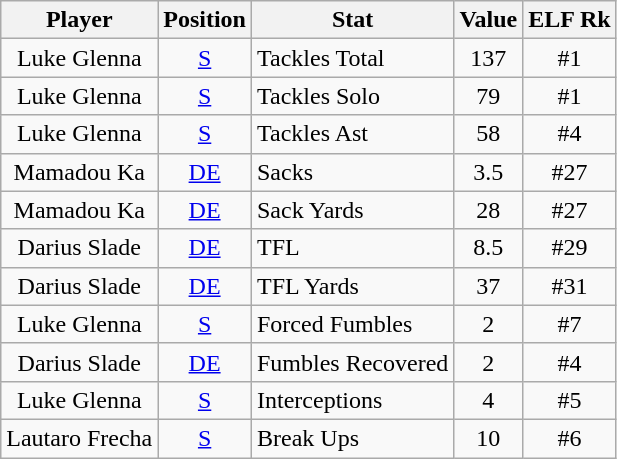<table class="wikitable">
<tr>
<th>Player</th>
<th>Position</th>
<th>Stat</th>
<th>Value</th>
<th>ELF Rk</th>
</tr>
<tr>
<td align="center">Luke Glenna </td>
<td align="center"><a href='#'>S</a></td>
<td>Tackles Total</td>
<td align="center">137</td>
<td align="center">#1</td>
</tr>
<tr>
<td align="center">Luke Glenna </td>
<td align="center"><a href='#'>S</a></td>
<td>Tackles Solo</td>
<td align="center">79</td>
<td align="center">#1</td>
</tr>
<tr>
<td align="center">Luke Glenna </td>
<td align="center"><a href='#'>S</a></td>
<td>Tackles Ast</td>
<td align="center">58</td>
<td align="center">#4</td>
</tr>
<tr>
<td align="center">Mamadou Ka </td>
<td align="center"><a href='#'>DE</a></td>
<td>Sacks</td>
<td align="center">3.5</td>
<td align="center">#27</td>
</tr>
<tr>
<td align="center">Mamadou Ka </td>
<td align="center"><a href='#'>DE</a></td>
<td>Sack Yards</td>
<td align="center">28</td>
<td align="center">#27</td>
</tr>
<tr>
<td align="center">Darius Slade </td>
<td align="center"><a href='#'>DE</a></td>
<td>TFL</td>
<td align="center">8.5</td>
<td align="center">#29</td>
</tr>
<tr>
<td align="center">Darius Slade </td>
<td align="center"><a href='#'>DE</a></td>
<td>TFL Yards</td>
<td align="center">37</td>
<td align="center">#31</td>
</tr>
<tr>
<td align="center">Luke Glenna </td>
<td align="center"><a href='#'>S</a></td>
<td>Forced Fumbles</td>
<td align="center">2</td>
<td align="center">#7</td>
</tr>
<tr>
<td align="center">Darius Slade </td>
<td align="center"><a href='#'>DE</a></td>
<td>Fumbles Recovered</td>
<td align="center">2</td>
<td align="center">#4</td>
</tr>
<tr>
<td align="center">Luke Glenna </td>
<td align="center"><a href='#'>S</a></td>
<td>Interceptions</td>
<td align="center">4</td>
<td align="center">#5</td>
</tr>
<tr>
<td align="center">Lautaro Frecha </td>
<td align="center"><a href='#'>S</a></td>
<td>Break Ups</td>
<td align="center">10</td>
<td align="center">#6</td>
</tr>
</table>
